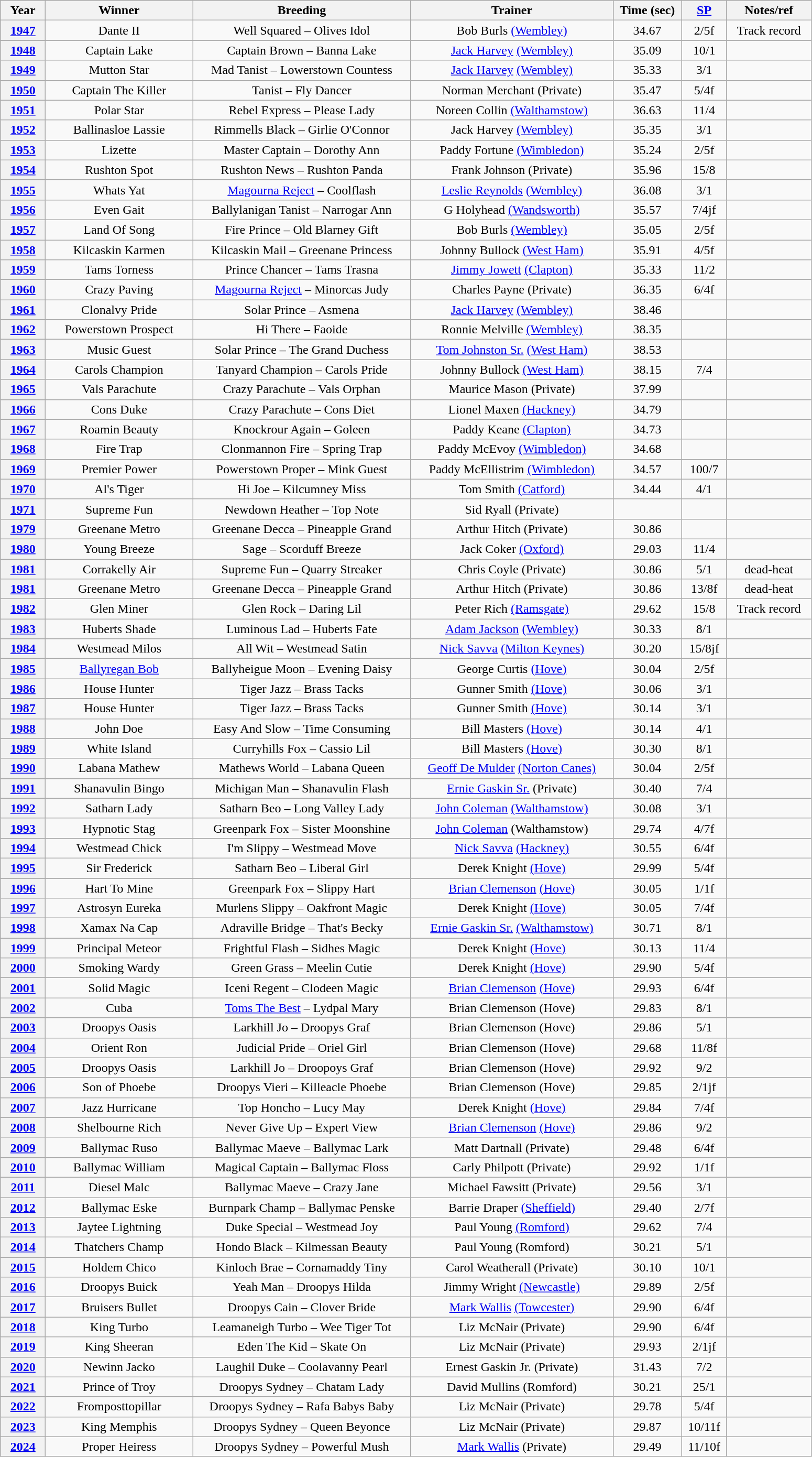<table class="wikitable" style="text-align:center">
<tr>
<th width=50>Year</th>
<th width=180>Winner</th>
<th width=270>Breeding</th>
<th width=250>Trainer</th>
<th width=80>Time (sec)</th>
<th width=50><a href='#'>SP</a></th>
<th width=100>Notes/ref</th>
</tr>
<tr>
<th><a href='#'>1947</a></th>
<td>Dante II</td>
<td>Well Squared – Olives Idol</td>
<td>Bob Burls <a href='#'>(Wembley)</a></td>
<td>34.67</td>
<td>2/5f</td>
<td>Track record</td>
</tr>
<tr>
<th><a href='#'>1948</a></th>
<td>Captain Lake</td>
<td>Captain Brown – Banna Lake</td>
<td><a href='#'>Jack Harvey</a> <a href='#'>(Wembley)</a></td>
<td>35.09</td>
<td>10/1</td>
<td></td>
</tr>
<tr>
<th><a href='#'>1949</a></th>
<td>Mutton Star</td>
<td>Mad Tanist – Lowerstown Countess</td>
<td><a href='#'>Jack Harvey</a> <a href='#'>(Wembley)</a></td>
<td>35.33</td>
<td>3/1</td>
<td></td>
</tr>
<tr>
<th><a href='#'>1950</a></th>
<td>Captain The Killer</td>
<td>Tanist – Fly Dancer</td>
<td>Norman Merchant (Private)</td>
<td>35.47</td>
<td>5/4f</td>
<td></td>
</tr>
<tr>
<th><a href='#'>1951</a></th>
<td>Polar Star</td>
<td>Rebel Express – Please Lady</td>
<td>Noreen Collin <a href='#'>(Walthamstow)</a></td>
<td>36.63</td>
<td>11/4</td>
<td></td>
</tr>
<tr>
<th><a href='#'>1952</a></th>
<td>Ballinasloe Lassie</td>
<td>Rimmells Black – Girlie O'Connor</td>
<td>Jack Harvey <a href='#'>(Wembley)</a></td>
<td>35.35</td>
<td>3/1</td>
<td></td>
</tr>
<tr>
<th><a href='#'>1953</a></th>
<td>Lizette</td>
<td>Master Captain – Dorothy Ann</td>
<td>Paddy Fortune <a href='#'>(Wimbledon)</a></td>
<td>35.24</td>
<td>2/5f</td>
<td></td>
</tr>
<tr>
<th><a href='#'>1954</a></th>
<td>Rushton Spot</td>
<td>Rushton News – Rushton Panda</td>
<td>Frank Johnson (Private)</td>
<td>35.96</td>
<td>15/8</td>
<td></td>
</tr>
<tr>
<th><a href='#'>1955</a></th>
<td>Whats Yat</td>
<td><a href='#'>Magourna Reject</a> – Coolflash</td>
<td><a href='#'>Leslie Reynolds</a> <a href='#'>(Wembley)</a></td>
<td>36.08</td>
<td>3/1</td>
<td></td>
</tr>
<tr>
<th><a href='#'>1956</a></th>
<td>Even Gait</td>
<td>Ballylanigan Tanist – Narrogar Ann</td>
<td>G Holyhead <a href='#'>(Wandsworth)</a></td>
<td>35.57</td>
<td>7/4jf</td>
<td></td>
</tr>
<tr>
<th><a href='#'>1957</a></th>
<td>Land Of Song</td>
<td>Fire Prince – Old Blarney Gift</td>
<td>Bob Burls <a href='#'>(Wembley)</a></td>
<td>35.05</td>
<td>2/5f</td>
<td></td>
</tr>
<tr>
<th><a href='#'>1958</a></th>
<td>Kilcaskin Karmen</td>
<td>Kilcaskin Mail – Greenane Princess</td>
<td>Johnny Bullock <a href='#'>(West Ham)</a></td>
<td>35.91</td>
<td>4/5f</td>
<td></td>
</tr>
<tr>
<th><a href='#'>1959</a></th>
<td>Tams Torness</td>
<td>Prince Chancer – Tams Trasna</td>
<td><a href='#'>Jimmy Jowett</a> <a href='#'>(Clapton)</a></td>
<td>35.33</td>
<td>11/2</td>
<td></td>
</tr>
<tr>
<th><a href='#'>1960</a></th>
<td>Crazy Paving</td>
<td><a href='#'>Magourna Reject</a> – Minorcas Judy</td>
<td>Charles Payne (Private)</td>
<td>36.35</td>
<td>6/4f</td>
<td></td>
</tr>
<tr>
<th><a href='#'>1961</a></th>
<td>Clonalvy Pride</td>
<td>Solar Prince – Asmena</td>
<td><a href='#'>Jack Harvey</a> <a href='#'>(Wembley)</a></td>
<td>38.46</td>
<td></td>
<td></td>
</tr>
<tr>
<th><a href='#'>1962</a></th>
<td>Powerstown Prospect</td>
<td>Hi There – Faoide</td>
<td>Ronnie Melville <a href='#'>(Wembley)</a></td>
<td>38.35</td>
<td></td>
<td></td>
</tr>
<tr>
<th><a href='#'>1963</a></th>
<td>Music Guest</td>
<td>Solar Prince – The Grand Duchess</td>
<td><a href='#'>Tom Johnston Sr.</a> <a href='#'>(West Ham)</a></td>
<td>38.53</td>
<td></td>
<td></td>
</tr>
<tr>
<th><a href='#'>1964</a></th>
<td>Carols Champion</td>
<td>Tanyard Champion – Carols Pride</td>
<td>Johnny Bullock <a href='#'>(West Ham)</a></td>
<td>38.15</td>
<td>7/4</td>
<td></td>
</tr>
<tr>
<th><a href='#'>1965</a></th>
<td>Vals Parachute</td>
<td>Crazy Parachute – Vals Orphan</td>
<td>Maurice Mason (Private)</td>
<td>37.99</td>
<td></td>
<td></td>
</tr>
<tr>
<th><a href='#'>1966</a></th>
<td>Cons Duke</td>
<td>Crazy Parachute – Cons Diet</td>
<td>Lionel Maxen <a href='#'>(Hackney)</a></td>
<td>34.79</td>
<td></td>
<td></td>
</tr>
<tr>
<th><a href='#'>1967</a></th>
<td>Roamin Beauty</td>
<td>Knockrour Again – Goleen</td>
<td>Paddy Keane <a href='#'>(Clapton)</a></td>
<td>34.73</td>
<td></td>
<td></td>
</tr>
<tr>
<th><a href='#'>1968</a></th>
<td>Fire Trap</td>
<td>Clonmannon Fire – Spring Trap</td>
<td>Paddy McEvoy <a href='#'>(Wimbledon)</a></td>
<td>34.68</td>
<td></td>
<td></td>
</tr>
<tr>
<th><a href='#'>1969</a></th>
<td>Premier Power</td>
<td>Powerstown Proper – Mink Guest</td>
<td>Paddy McEllistrim <a href='#'>(Wimbledon)</a></td>
<td>34.57</td>
<td>100/7</td>
<td></td>
</tr>
<tr>
<th><a href='#'>1970</a></th>
<td>Al's Tiger</td>
<td>Hi Joe – Kilcumney Miss</td>
<td>Tom Smith <a href='#'>(Catford)</a></td>
<td>34.44</td>
<td>4/1</td>
<td></td>
</tr>
<tr>
<th><a href='#'>1971</a></th>
<td>Supreme Fun</td>
<td>Newdown Heather – Top Note</td>
<td>Sid Ryall (Private)</td>
<td></td>
<td></td>
<td></td>
</tr>
<tr>
<th><a href='#'>1979</a></th>
<td>Greenane Metro</td>
<td>Greenane Decca – Pineapple Grand</td>
<td>Arthur Hitch (Private)</td>
<td>30.86</td>
<td></td>
<td></td>
</tr>
<tr>
<th><a href='#'>1980</a></th>
<td>Young Breeze</td>
<td>Sage – Scorduff Breeze</td>
<td>Jack Coker <a href='#'>(Oxford)</a></td>
<td>29.03</td>
<td>11/4</td>
<td></td>
</tr>
<tr>
<th><a href='#'>1981</a></th>
<td>Corrakelly Air</td>
<td>Supreme Fun – Quarry Streaker</td>
<td>Chris Coyle (Private)</td>
<td>30.86</td>
<td>5/1</td>
<td>dead-heat</td>
</tr>
<tr>
<th><a href='#'>1981</a></th>
<td>Greenane Metro</td>
<td>Greenane Decca – Pineapple Grand</td>
<td>Arthur Hitch (Private)</td>
<td>30.86</td>
<td>13/8f</td>
<td>dead-heat</td>
</tr>
<tr>
<th><a href='#'>1982</a></th>
<td>Glen Miner</td>
<td>Glen Rock – Daring Lil</td>
<td>Peter Rich <a href='#'>(Ramsgate)</a></td>
<td>29.62</td>
<td>15/8</td>
<td>Track record</td>
</tr>
<tr>
<th><a href='#'>1983</a></th>
<td>Huberts Shade</td>
<td>Luminous Lad – Huberts Fate</td>
<td><a href='#'>Adam Jackson</a> <a href='#'>(Wembley)</a></td>
<td>30.33</td>
<td>8/1</td>
<td></td>
</tr>
<tr>
<th><a href='#'>1984</a></th>
<td>Westmead Milos</td>
<td>All Wit – Westmead Satin</td>
<td><a href='#'>Nick Savva</a> <a href='#'>(Milton Keynes)</a></td>
<td>30.20</td>
<td>15/8jf</td>
<td></td>
</tr>
<tr>
<th><a href='#'>1985</a></th>
<td><a href='#'>Ballyregan Bob</a></td>
<td>Ballyheigue Moon – Evening Daisy</td>
<td>George Curtis <a href='#'>(Hove)</a></td>
<td>30.04</td>
<td>2/5f</td>
<td></td>
</tr>
<tr>
<th><a href='#'>1986</a></th>
<td>House Hunter</td>
<td>Tiger Jazz – Brass Tacks</td>
<td>Gunner Smith <a href='#'>(Hove)</a></td>
<td>30.06</td>
<td>3/1</td>
<td></td>
</tr>
<tr>
<th><a href='#'>1987</a></th>
<td>House Hunter</td>
<td>Tiger Jazz – Brass Tacks</td>
<td>Gunner Smith <a href='#'>(Hove)</a></td>
<td>30.14</td>
<td>3/1</td>
<td></td>
</tr>
<tr>
<th><a href='#'>1988</a></th>
<td>John Doe</td>
<td>Easy And Slow – Time Consuming</td>
<td>Bill Masters <a href='#'>(Hove)</a></td>
<td>30.14</td>
<td>4/1</td>
<td></td>
</tr>
<tr>
<th><a href='#'>1989</a></th>
<td>White Island</td>
<td>Curryhills Fox – Cassio Lil</td>
<td>Bill Masters <a href='#'>(Hove)</a></td>
<td>30.30</td>
<td>8/1</td>
<td></td>
</tr>
<tr>
<th><a href='#'>1990</a></th>
<td>Labana Mathew</td>
<td>Mathews World – Labana Queen</td>
<td><a href='#'>Geoff De Mulder</a> <a href='#'>(Norton Canes)</a></td>
<td>30.04</td>
<td>2/5f</td>
<td></td>
</tr>
<tr>
<th><a href='#'>1991</a></th>
<td>Shanavulin Bingo</td>
<td>Michigan Man – Shanavulin Flash</td>
<td><a href='#'>Ernie Gaskin Sr.</a> (Private)</td>
<td>30.40</td>
<td>7/4</td>
<td></td>
</tr>
<tr>
<th><a href='#'>1992</a></th>
<td>Satharn Lady</td>
<td>Satharn Beo – Long Valley Lady</td>
<td><a href='#'>John Coleman</a> <a href='#'>(Walthamstow)</a></td>
<td>30.08</td>
<td>3/1</td>
<td></td>
</tr>
<tr>
<th><a href='#'>1993</a></th>
<td>Hypnotic Stag</td>
<td>Greenpark Fox – Sister Moonshine</td>
<td><a href='#'>John Coleman</a> (Walthamstow)</td>
<td>29.74</td>
<td>4/7f</td>
<td></td>
</tr>
<tr>
<th><a href='#'>1994</a></th>
<td>Westmead Chick</td>
<td>I'm Slippy – Westmead Move</td>
<td><a href='#'>Nick Savva</a> <a href='#'>(Hackney)</a></td>
<td>30.55</td>
<td>6/4f</td>
<td></td>
</tr>
<tr>
<th><a href='#'>1995</a></th>
<td>Sir Frederick</td>
<td>Satharn Beo – Liberal Girl</td>
<td>Derek Knight <a href='#'>(Hove)</a></td>
<td>29.99</td>
<td>5/4f</td>
<td></td>
</tr>
<tr>
<th><a href='#'>1996</a></th>
<td>Hart To Mine</td>
<td>Greenpark Fox – Slippy Hart</td>
<td><a href='#'>Brian Clemenson</a> <a href='#'>(Hove)</a></td>
<td>30.05</td>
<td>1/1f</td>
<td></td>
</tr>
<tr>
<th><a href='#'>1997</a></th>
<td>Astrosyn Eureka</td>
<td>Murlens Slippy – Oakfront Magic</td>
<td>Derek Knight <a href='#'>(Hove)</a></td>
<td>30.05</td>
<td>7/4f</td>
<td></td>
</tr>
<tr>
<th><a href='#'>1998</a></th>
<td>Xamax Na Cap</td>
<td>Adraville Bridge – That's Becky</td>
<td><a href='#'>Ernie Gaskin Sr.</a> <a href='#'>(Walthamstow)</a></td>
<td>30.71</td>
<td>8/1</td>
<td></td>
</tr>
<tr>
<th><a href='#'>1999</a></th>
<td>Principal Meteor</td>
<td>Frightful Flash – Sidhes Magic</td>
<td>Derek Knight <a href='#'>(Hove)</a></td>
<td>30.13</td>
<td>11/4</td>
<td></td>
</tr>
<tr>
<th><a href='#'>2000</a></th>
<td>Smoking Wardy</td>
<td>Green Grass – Meelin Cutie</td>
<td>Derek Knight <a href='#'>(Hove)</a></td>
<td>29.90</td>
<td>5/4f</td>
<td></td>
</tr>
<tr>
<th><a href='#'>2001</a></th>
<td>Solid Magic</td>
<td>Iceni Regent – Clodeen Magic</td>
<td><a href='#'>Brian Clemenson</a> <a href='#'>(Hove)</a></td>
<td>29.93</td>
<td>6/4f</td>
<td></td>
</tr>
<tr>
<th><a href='#'>2002</a></th>
<td>Cuba</td>
<td><a href='#'>Toms The Best</a> – Lydpal Mary</td>
<td>Brian Clemenson (Hove)</td>
<td>29.83</td>
<td>8/1</td>
<td></td>
</tr>
<tr>
<th><a href='#'>2003</a></th>
<td>Droopys Oasis</td>
<td>Larkhill Jo – Droopys Graf</td>
<td>Brian Clemenson (Hove)</td>
<td>29.86</td>
<td>5/1</td>
<td></td>
</tr>
<tr>
<th><a href='#'>2004</a></th>
<td>Orient Ron</td>
<td>Judicial Pride – Oriel Girl</td>
<td>Brian Clemenson (Hove)</td>
<td>29.68</td>
<td>11/8f</td>
<td></td>
</tr>
<tr>
<th><a href='#'>2005</a></th>
<td>Droopys Oasis</td>
<td>Larkhill Jo – Droopoys Graf</td>
<td>Brian Clemenson (Hove)</td>
<td>29.92</td>
<td>9/2</td>
<td></td>
</tr>
<tr>
<th><a href='#'>2006</a></th>
<td>Son of Phoebe</td>
<td>Droopys Vieri – Killeacle Phoebe</td>
<td>Brian Clemenson (Hove)</td>
<td>29.85</td>
<td>2/1jf</td>
<td></td>
</tr>
<tr>
<th><a href='#'>2007</a></th>
<td>Jazz Hurricane</td>
<td>Top Honcho – Lucy May</td>
<td>Derek Knight <a href='#'>(Hove)</a></td>
<td>29.84</td>
<td>7/4f</td>
<td></td>
</tr>
<tr>
<th><a href='#'>2008</a></th>
<td>Shelbourne Rich</td>
<td>Never Give Up – Expert View</td>
<td><a href='#'>Brian Clemenson</a> <a href='#'>(Hove)</a></td>
<td>29.86</td>
<td>9/2</td>
<td></td>
</tr>
<tr>
<th><a href='#'>2009</a></th>
<td>Ballymac Ruso</td>
<td>Ballymac Maeve – Ballymac Lark</td>
<td>Matt Dartnall (Private)</td>
<td>29.48</td>
<td>6/4f</td>
<td></td>
</tr>
<tr>
<th><a href='#'>2010</a></th>
<td>Ballymac William</td>
<td>Magical Captain – Ballymac Floss</td>
<td>Carly Philpott (Private)</td>
<td>29.92</td>
<td>1/1f</td>
<td></td>
</tr>
<tr>
<th><a href='#'>2011</a></th>
<td>Diesel Malc</td>
<td>Ballymac Maeve – Crazy Jane</td>
<td>Michael Fawsitt (Private)</td>
<td>29.56</td>
<td>3/1</td>
<td></td>
</tr>
<tr>
<th><a href='#'>2012</a></th>
<td>Ballymac Eske</td>
<td>Burnpark Champ – Ballymac Penske</td>
<td>Barrie Draper <a href='#'>(Sheffield)</a></td>
<td>29.40</td>
<td>2/7f</td>
<td></td>
</tr>
<tr>
<th><a href='#'>2013</a></th>
<td>Jaytee Lightning</td>
<td>Duke Special – Westmead Joy</td>
<td>Paul Young <a href='#'>(Romford)</a></td>
<td>29.62</td>
<td>7/4</td>
<td></td>
</tr>
<tr>
<th><a href='#'>2014</a></th>
<td>Thatchers Champ</td>
<td>Hondo Black – Kilmessan Beauty</td>
<td>Paul Young (Romford)</td>
<td>30.21</td>
<td>5/1</td>
<td></td>
</tr>
<tr>
<th><a href='#'>2015</a></th>
<td>Holdem Chico</td>
<td>Kinloch Brae – Cornamaddy Tiny</td>
<td>Carol Weatherall (Private)</td>
<td>30.10</td>
<td>10/1</td>
<td></td>
</tr>
<tr>
<th><a href='#'>2016</a></th>
<td>Droopys Buick</td>
<td>Yeah Man – Droopys Hilda</td>
<td>Jimmy Wright <a href='#'>(Newcastle)</a></td>
<td>29.89</td>
<td>2/5f</td>
<td></td>
</tr>
<tr>
<th><a href='#'>2017</a></th>
<td>Bruisers Bullet</td>
<td>Droopys Cain – Clover Bride</td>
<td><a href='#'>Mark Wallis</a> <a href='#'>(Towcester)</a></td>
<td>29.90</td>
<td>6/4f</td>
<td></td>
</tr>
<tr>
<th><a href='#'>2018</a></th>
<td>King Turbo</td>
<td>Leamaneigh Turbo – Wee Tiger Tot</td>
<td>Liz McNair (Private)</td>
<td>29.90</td>
<td>6/4f</td>
<td></td>
</tr>
<tr>
<th><a href='#'>2019</a></th>
<td>King Sheeran</td>
<td>Eden The Kid – Skate On</td>
<td>Liz McNair (Private)</td>
<td>29.93</td>
<td>2/1jf</td>
<td></td>
</tr>
<tr>
<th><a href='#'>2020</a></th>
<td>Newinn Jacko</td>
<td>Laughil Duke – Coolavanny Pearl</td>
<td>Ernest Gaskin Jr. (Private)</td>
<td>31.43</td>
<td>7/2</td>
<td></td>
</tr>
<tr>
<th><a href='#'>2021</a></th>
<td>Prince of Troy</td>
<td>Droopys Sydney – Chatam Lady</td>
<td>David Mullins (Romford)</td>
<td>30.21</td>
<td>25/1</td>
<td></td>
</tr>
<tr>
<th><a href='#'>2022</a></th>
<td>Fromposttopillar</td>
<td>Droopys Sydney – Rafa Babys Baby</td>
<td>Liz McNair (Private)</td>
<td>29.78</td>
<td>5/4f</td>
<td></td>
</tr>
<tr>
<th><a href='#'>2023</a></th>
<td>King Memphis</td>
<td>Droopys Sydney – Queen Beyonce</td>
<td>Liz McNair (Private)</td>
<td>29.87</td>
<td>10/11f</td>
<td></td>
</tr>
<tr>
<th><a href='#'>2024</a></th>
<td>Proper Heiress</td>
<td>Droopys Sydney – Powerful Mush</td>
<td><a href='#'>Mark Wallis</a> (Private)</td>
<td>29.49</td>
<td>11/10f</td>
<td></td>
</tr>
</table>
